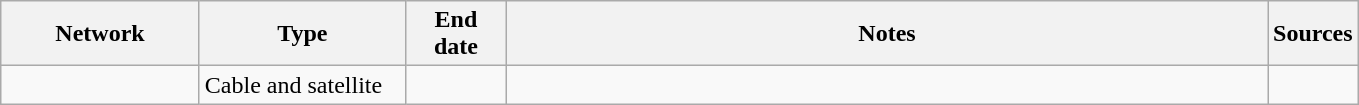<table class="wikitable">
<tr>
<th style="text-align:center; width:125px">Network</th>
<th style="text-align:center; width:130px">Type</th>
<th style="text-align:center; width:60px">End date</th>
<th style="text-align:center; width:500px">Notes</th>
<th style="text-align:center; width:30px">Sources</th>
</tr>
<tr>
<td><a href='#'></a></td>
<td>Cable and satellite</td>
<td></td>
<td></td>
<td></td>
</tr>
</table>
